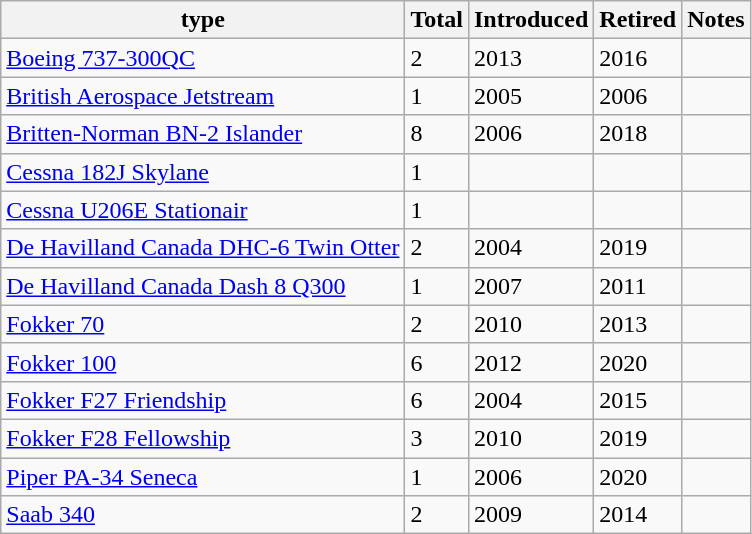<table class="wikitable">
<tr>
<th>type</th>
<th>Total</th>
<th>Introduced</th>
<th>Retired</th>
<th>Notes</th>
</tr>
<tr>
<td><a href='#'>Boeing 737-300QC</a></td>
<td>2</td>
<td>2013</td>
<td>2016</td>
<td></td>
</tr>
<tr>
<td><a href='#'>British Aerospace Jetstream</a></td>
<td>1</td>
<td>2005</td>
<td>2006</td>
<td></td>
</tr>
<tr>
<td><a href='#'>Britten-Norman BN-2 Islander</a></td>
<td>8</td>
<td>2006</td>
<td>2018</td>
<td></td>
</tr>
<tr>
<td><a href='#'>Cessna 182J Skylane</a></td>
<td>1</td>
<td></td>
<td></td>
<td></td>
</tr>
<tr>
<td><a href='#'>Cessna U206E Stationair</a></td>
<td>1</td>
<td></td>
<td></td>
<td></td>
</tr>
<tr>
<td><a href='#'>De Havilland Canada DHC-6 Twin Otter</a></td>
<td>2</td>
<td>2004</td>
<td>2019</td>
<td></td>
</tr>
<tr>
<td><a href='#'>De Havilland Canada Dash 8 Q300</a></td>
<td>1</td>
<td>2007</td>
<td>2011</td>
<td></td>
</tr>
<tr>
<td><a href='#'>Fokker 70</a></td>
<td>2</td>
<td>2010</td>
<td>2013</td>
<td></td>
</tr>
<tr>
<td><a href='#'>Fokker 100</a></td>
<td>6</td>
<td>2012</td>
<td>2020</td>
<td></td>
</tr>
<tr>
<td><a href='#'>Fokker F27 Friendship</a></td>
<td>6</td>
<td>2004</td>
<td>2015</td>
<td></td>
</tr>
<tr>
<td><a href='#'>Fokker F28 Fellowship</a></td>
<td>3</td>
<td>2010</td>
<td>2019</td>
<td></td>
</tr>
<tr>
<td><a href='#'>Piper PA-34 Seneca</a></td>
<td>1</td>
<td>2006</td>
<td>2020</td>
<td></td>
</tr>
<tr>
<td><a href='#'>Saab 340</a></td>
<td>2</td>
<td>2009</td>
<td>2014</td>
<td></td>
</tr>
</table>
